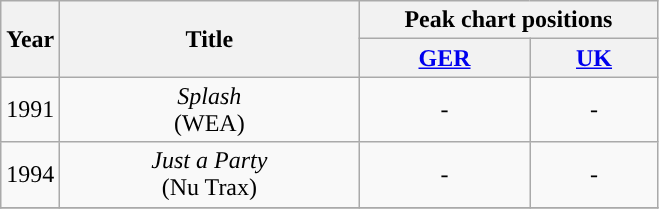<table class="wikitable plainrowheaders" style="text-align:center;">
<tr>
<th scope="col" rowspan="2">Year</th>
<th scope="col" rowspan="2" style="width:12em;">Title</th>
<th scope="col" colspan="2" style="width:12em;">Peak chart positions</th>
</tr>
<tr>
<th scope="col"><a href='#'>GER</a></th>
<th scope="col"><a href='#'>UK</a></th>
</tr>
<tr>
<td>1991</td>
<td><em>Splash</em><br>(WEA)</td>
<td>-</td>
<td>-</td>
</tr>
<tr>
<td>1994</td>
<td><em>Just a Party</em><br>(Nu Trax)</td>
<td>-</td>
<td>-</td>
</tr>
<tr>
</tr>
</table>
